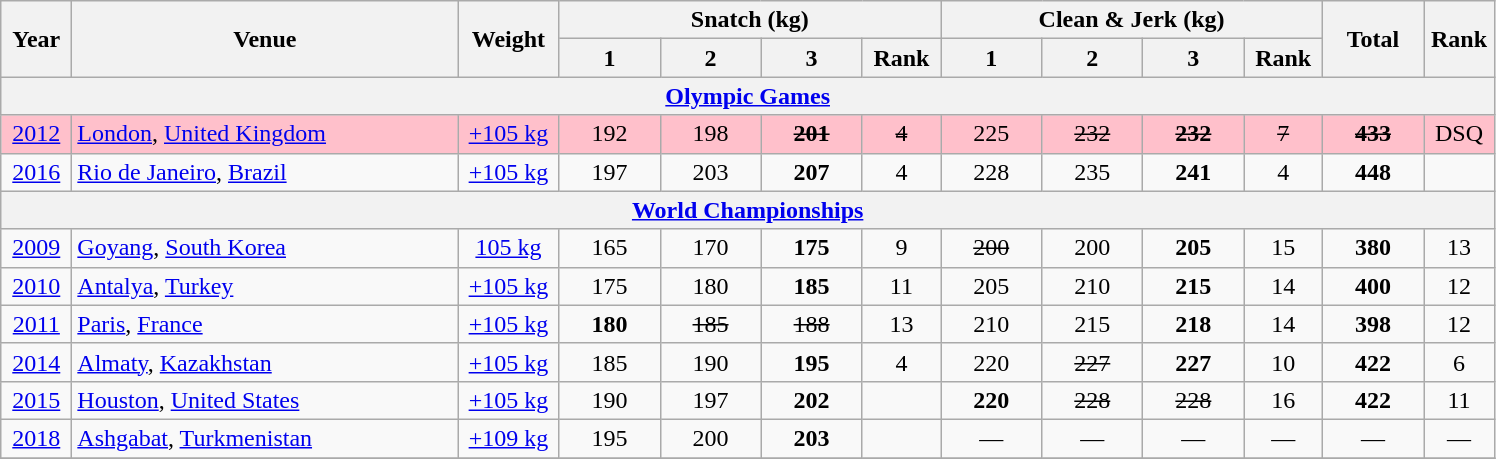<table class="wikitable" style="text-align:center;">
<tr>
<th rowspan=2 width=40>Year</th>
<th rowspan=2 width=250>Venue</th>
<th rowspan=2 width=60>Weight</th>
<th colspan=4>Snatch (kg)</th>
<th colspan=4>Clean & Jerk (kg)</th>
<th rowspan=2 width=60>Total</th>
<th rowspan=2 width=40>Rank</th>
</tr>
<tr>
<th width=60>1</th>
<th width=60>2</th>
<th width=60>3</th>
<th width=45>Rank</th>
<th width=60>1</th>
<th width=60>2</th>
<th width=60>3</th>
<th width=45>Rank</th>
</tr>
<tr>
<th colspan=13><a href='#'>Olympic Games</a></th>
</tr>
<tr style="background: pink;">
<td><a href='#'>2012</a></td>
<td align=left> <a href='#'>London</a>, <a href='#'>United Kingdom</a></td>
<td><a href='#'>+105 kg</a></td>
<td>192</td>
<td>198</td>
<td><s><strong>201</strong></s></td>
<td><s>4</s></td>
<td>225</td>
<td><s>232</s></td>
<td><s><strong>232</strong></s></td>
<td><s>7</s></td>
<td><s><strong>433</strong></s></td>
<td>DSQ</td>
</tr>
<tr>
<td><a href='#'>2016</a></td>
<td align=left> <a href='#'>Rio de Janeiro</a>, <a href='#'>Brazil</a></td>
<td><a href='#'>+105 kg</a></td>
<td>197</td>
<td>203</td>
<td><strong>207</strong></td>
<td>4</td>
<td>228</td>
<td>235</td>
<td><strong>241</strong></td>
<td>4</td>
<td><strong>448</strong></td>
<td></td>
</tr>
<tr>
<th colspan=13><a href='#'>World Championships</a></th>
</tr>
<tr>
<td><a href='#'>2009</a></td>
<td align=left> <a href='#'>Goyang</a>, <a href='#'>South Korea</a></td>
<td><a href='#'>105 kg</a></td>
<td>165</td>
<td>170</td>
<td><strong>175</strong></td>
<td>9</td>
<td><s>200</s></td>
<td>200</td>
<td><strong>205</strong></td>
<td>15</td>
<td><strong>380</strong></td>
<td>13</td>
</tr>
<tr>
<td><a href='#'>2010</a></td>
<td align=left> <a href='#'>Antalya</a>, <a href='#'>Turkey</a></td>
<td><a href='#'>+105 kg</a></td>
<td>175</td>
<td>180</td>
<td><strong>185</strong></td>
<td>11</td>
<td>205</td>
<td>210</td>
<td><strong>215</strong></td>
<td>14</td>
<td><strong>400</strong></td>
<td>12</td>
</tr>
<tr>
<td><a href='#'>2011</a></td>
<td align=left> <a href='#'>Paris</a>, <a href='#'>France</a></td>
<td><a href='#'>+105 kg</a></td>
<td><strong>180</strong></td>
<td><s>185</s></td>
<td><s>188</s></td>
<td>13</td>
<td>210</td>
<td>215</td>
<td><strong>218</strong></td>
<td>14</td>
<td><strong>398</strong></td>
<td>12</td>
</tr>
<tr>
<td><a href='#'>2014</a></td>
<td align=left> <a href='#'>Almaty</a>, <a href='#'>Kazakhstan</a></td>
<td><a href='#'>+105 kg</a></td>
<td>185</td>
<td>190</td>
<td><strong>195</strong></td>
<td>4</td>
<td>220</td>
<td><s>227</s></td>
<td><strong>227</strong></td>
<td>10</td>
<td><strong>422</strong></td>
<td>6</td>
</tr>
<tr>
<td><a href='#'>2015</a></td>
<td align=left> <a href='#'>Houston</a>, <a href='#'>United States</a></td>
<td><a href='#'>+105 kg</a></td>
<td>190</td>
<td>197</td>
<td><strong>202</strong></td>
<td></td>
<td><strong>220</strong></td>
<td><s>228</s></td>
<td><s>228</s></td>
<td>16</td>
<td><strong>422</strong></td>
<td>11</td>
</tr>
<tr>
<td><a href='#'>2018</a></td>
<td align=left> <a href='#'>Ashgabat</a>, <a href='#'>Turkmenistan</a></td>
<td><a href='#'>+109 kg</a></td>
<td>195</td>
<td>200</td>
<td><strong>203</strong></td>
<td></td>
<td>—</td>
<td>—</td>
<td>—</td>
<td>—</td>
<td>—</td>
<td>—</td>
</tr>
<tr>
</tr>
</table>
